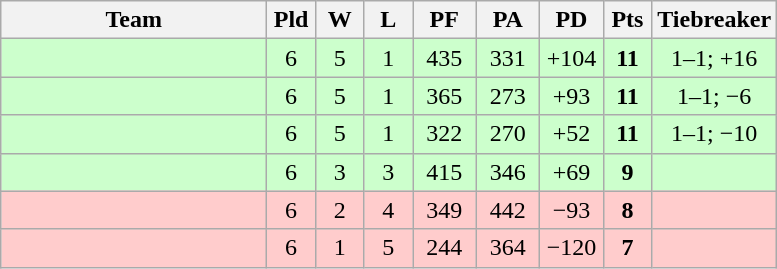<table class="wikitable" style="text-align:center;">
<tr>
<th width=170>Team</th>
<th width=25>Pld</th>
<th width=25>W</th>
<th width=25>L</th>
<th width=35>PF</th>
<th width=35>PA</th>
<th width=35>PD</th>
<th width=25>Pts</th>
<th width=50>Tiebreaker</th>
</tr>
<tr bgcolor=ccffcc>
<td align="left"></td>
<td>6</td>
<td>5</td>
<td>1</td>
<td>435</td>
<td>331</td>
<td>+104</td>
<td><strong>11</strong></td>
<td>1–1; +16</td>
</tr>
<tr bgcolor=ccffcc>
<td align="left"></td>
<td>6</td>
<td>5</td>
<td>1</td>
<td>365</td>
<td>273</td>
<td>+93</td>
<td><strong>11</strong></td>
<td>1–1; −6</td>
</tr>
<tr bgcolor=ccffcc>
<td align="left"></td>
<td>6</td>
<td>5</td>
<td>1</td>
<td>322</td>
<td>270</td>
<td>+52</td>
<td><strong>11</strong></td>
<td>1–1; −10</td>
</tr>
<tr bgcolor=ccffcc>
<td align="left"></td>
<td>6</td>
<td>3</td>
<td>3</td>
<td>415</td>
<td>346</td>
<td>+69</td>
<td><strong>9</strong></td>
<td></td>
</tr>
<tr bgcolor=ffcccc>
<td align="left"></td>
<td>6</td>
<td>2</td>
<td>4</td>
<td>349</td>
<td>442</td>
<td>−93</td>
<td><strong>8</strong></td>
<td></td>
</tr>
<tr bgcolor=ffcccc>
<td align="left"></td>
<td>6</td>
<td>1</td>
<td>5</td>
<td>244</td>
<td>364</td>
<td>−120</td>
<td><strong>7</strong></td>
<td></td>
</tr>
</table>
